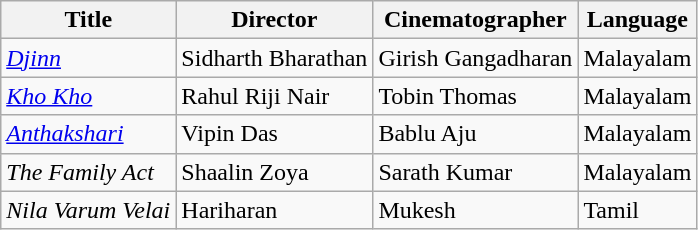<table class="wikitable sortable">
<tr>
<th>Title</th>
<th>Director</th>
<th>Cinematographer</th>
<th>Language</th>
</tr>
<tr>
<td><em><a href='#'>Djinn</a></em></td>
<td>Sidharth Bharathan</td>
<td>Girish Gangadharan</td>
<td>Malayalam</td>
</tr>
<tr>
<td><em><a href='#'>Kho Kho</a></em></td>
<td>Rahul Riji Nair</td>
<td>Tobin Thomas</td>
<td>Malayalam</td>
</tr>
<tr>
<td><em><a href='#'>Anthakshari</a></em></td>
<td>Vipin Das</td>
<td>Bablu Aju</td>
<td>Malayalam</td>
</tr>
<tr>
<td><em>The Family Act</em></td>
<td>Shaalin Zoya</td>
<td>Sarath Kumar</td>
<td>Malayalam</td>
</tr>
<tr>
<td><em>Nila Varum Velai</em></td>
<td>Hariharan</td>
<td>Mukesh</td>
<td>Tamil</td>
</tr>
</table>
